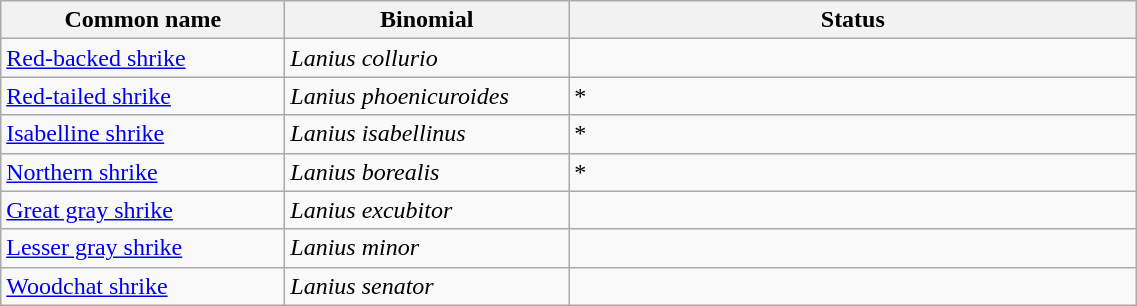<table width=60% class="wikitable">
<tr>
<th width=15%>Common name</th>
<th width=15%>Binomial</th>
<th width=30%>Status</th>
</tr>
<tr>
<td><a href='#'>Red-backed shrike</a></td>
<td><em>Lanius collurio</em></td>
<td></td>
</tr>
<tr>
<td><a href='#'>Red-tailed shrike</a></td>
<td><em>Lanius phoenicuroides</em></td>
<td>*</td>
</tr>
<tr>
<td><a href='#'>Isabelline shrike</a></td>
<td><em>Lanius isabellinus</em></td>
<td>*</td>
</tr>
<tr>
<td><a href='#'>Northern shrike</a></td>
<td><em>Lanius borealis</em></td>
<td>*</td>
</tr>
<tr>
<td><a href='#'>Great gray shrike</a></td>
<td><em>Lanius excubitor</em></td>
<td></td>
</tr>
<tr>
<td><a href='#'>Lesser gray shrike</a></td>
<td><em>Lanius minor</em></td>
<td></td>
</tr>
<tr>
<td><a href='#'>Woodchat shrike</a></td>
<td><em>Lanius senator</em></td>
<td></td>
</tr>
</table>
